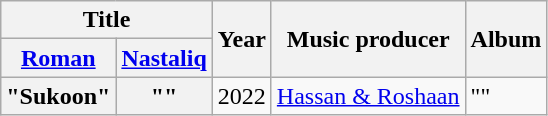<table class="wikitable plainrowheaders">
<tr>
<th colspan="2">Title</th>
<th rowspan="2">Year</th>
<th rowspan="2">Music producer</th>
<th rowspan="2">Album</th>
</tr>
<tr>
<th><a href='#'>Roman</a></th>
<th><a href='#'>Nastaliq</a></th>
</tr>
<tr>
<th scope="row">"Sukoon"</th>
<th>""</th>
<td>2022</td>
<td><a href='#'>Hassan & Roshaan</a></td>
<td>""</td>
</tr>
</table>
